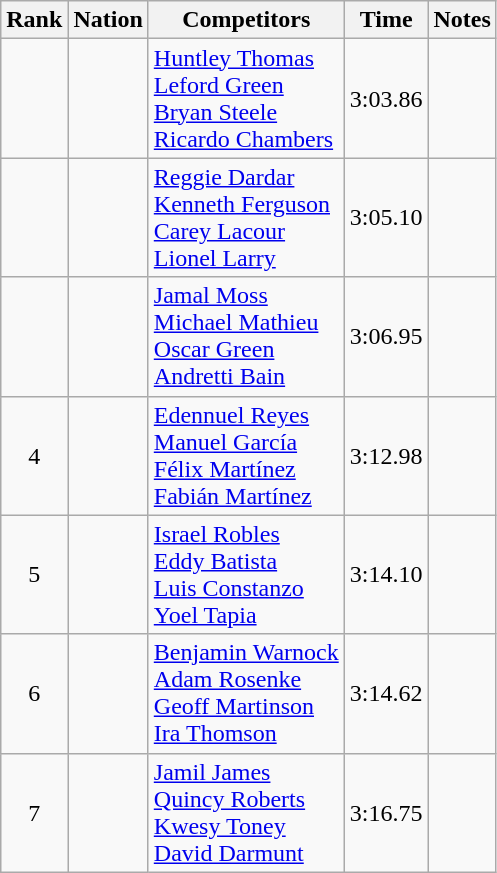<table class="wikitable sortable" style="text-align:center">
<tr>
<th>Rank</th>
<th>Nation</th>
<th>Competitors</th>
<th>Time</th>
<th>Notes</th>
</tr>
<tr>
<td align=center></td>
<td align=left></td>
<td align=left><a href='#'>Huntley Thomas</a><br><a href='#'>Leford Green</a><br><a href='#'>Bryan Steele</a><br><a href='#'>Ricardo Chambers</a></td>
<td>3:03.86</td>
<td></td>
</tr>
<tr>
<td align=center></td>
<td align=left></td>
<td align=left><a href='#'>Reggie Dardar</a><br><a href='#'>Kenneth Ferguson</a><br><a href='#'>Carey Lacour</a><br><a href='#'>Lionel Larry</a></td>
<td>3:05.10</td>
<td></td>
</tr>
<tr>
<td align=center></td>
<td align=left></td>
<td align=left><a href='#'>Jamal Moss</a><br><a href='#'>Michael Mathieu</a><br><a href='#'>Oscar Green</a><br><a href='#'>Andretti Bain</a></td>
<td>3:06.95</td>
<td></td>
</tr>
<tr>
<td align=center>4</td>
<td align=left></td>
<td align=left><a href='#'>Edennuel Reyes</a><br><a href='#'>Manuel García</a><br><a href='#'>Félix Martínez</a><br><a href='#'>Fabián Martínez</a></td>
<td>3:12.98</td>
<td></td>
</tr>
<tr>
<td align=center>5</td>
<td align=left></td>
<td align=left><a href='#'>Israel Robles</a><br><a href='#'>Eddy Batista</a><br><a href='#'>Luis Constanzo</a><br><a href='#'>Yoel Tapia</a></td>
<td>3:14.10</td>
<td></td>
</tr>
<tr>
<td align=center>6</td>
<td align=left></td>
<td align=left><a href='#'>Benjamin Warnock</a><br><a href='#'>Adam Rosenke</a><br><a href='#'>Geoff Martinson</a><br><a href='#'>Ira Thomson</a></td>
<td>3:14.62</td>
<td></td>
</tr>
<tr>
<td align=center>7</td>
<td align=left></td>
<td align=left><a href='#'>Jamil James</a><br><a href='#'>Quincy Roberts</a><br><a href='#'>Kwesy Toney</a><br><a href='#'>David Darmunt</a></td>
<td>3:16.75</td>
<td></td>
</tr>
</table>
